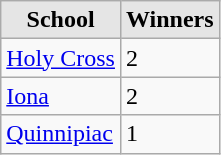<table class="wikitable">
<tr>
<th style="background:#e5e5e5;">School</th>
<th style="background:#e5e5e5;">Winners</th>
</tr>
<tr>
<td><a href='#'>Holy Cross</a></td>
<td>2</td>
</tr>
<tr>
<td><a href='#'>Iona</a></td>
<td>2</td>
</tr>
<tr>
<td><a href='#'>Quinnipiac</a></td>
<td>1</td>
</tr>
</table>
